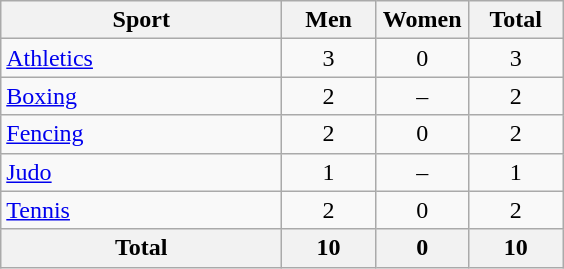<table class="wikitable sortable" style="text-align:center;">
<tr>
<th width=180>Sport</th>
<th width=55>Men</th>
<th width=55>Women</th>
<th width=55>Total</th>
</tr>
<tr>
<td align=left><a href='#'>Athletics</a></td>
<td>3</td>
<td>0</td>
<td>3</td>
</tr>
<tr>
<td align=left><a href='#'>Boxing</a></td>
<td>2</td>
<td>–</td>
<td>2</td>
</tr>
<tr>
<td align=left><a href='#'>Fencing</a></td>
<td>2</td>
<td>0</td>
<td>2</td>
</tr>
<tr>
<td align=left><a href='#'>Judo</a></td>
<td>1</td>
<td>–</td>
<td>1</td>
</tr>
<tr>
<td align=left><a href='#'>Tennis</a></td>
<td>2</td>
<td>0</td>
<td>2</td>
</tr>
<tr>
<th>Total</th>
<th>10</th>
<th>0</th>
<th>10</th>
</tr>
</table>
